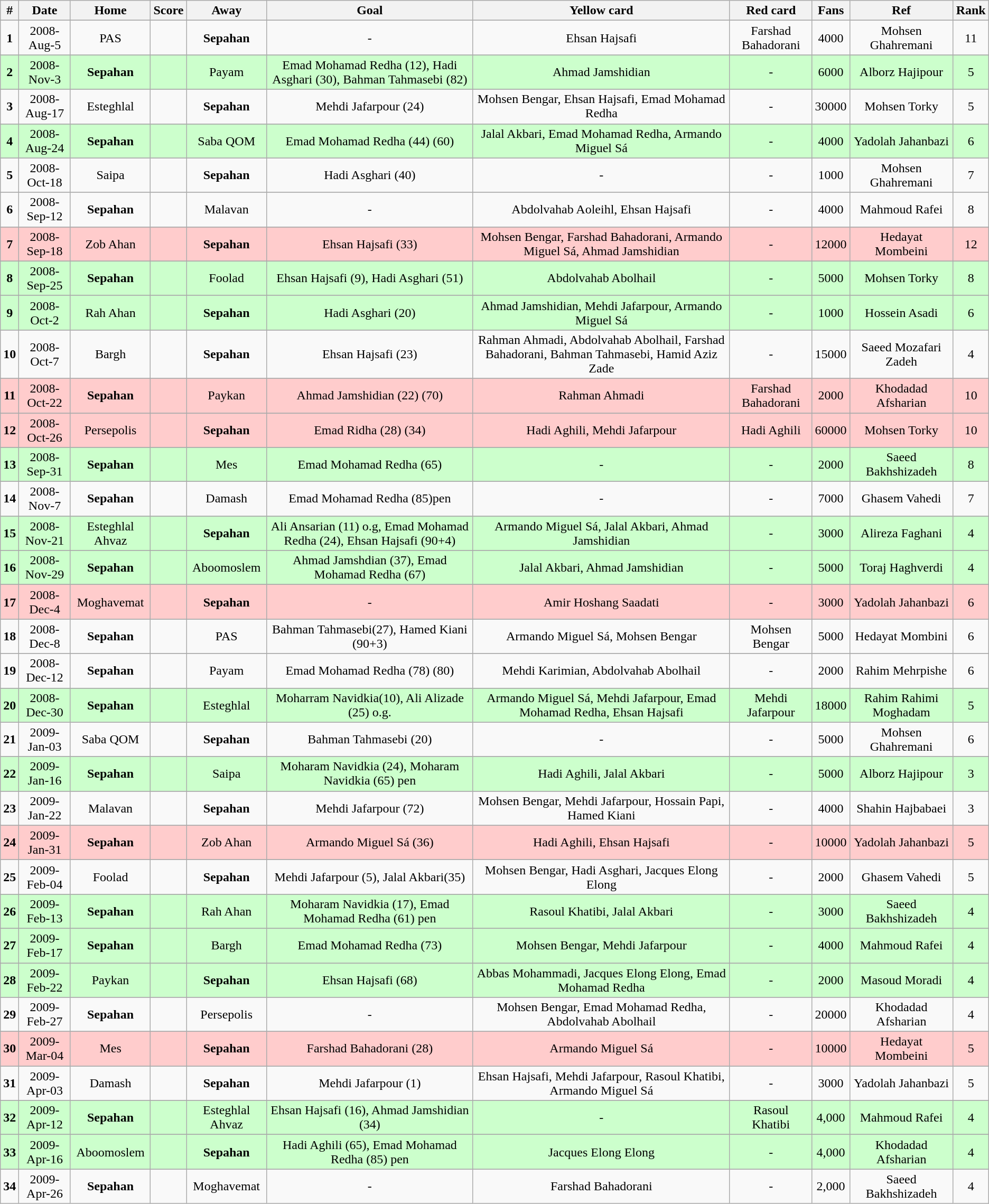<table class="wikitable" style="text-align:center">
<tr>
<th>#</th>
<th>Date</th>
<th>Home</th>
<th>Score</th>
<th>Away</th>
<th>Goal </th>
<th>Yellow card </th>
<th>Red card </th>
<th>Fans</th>
<th>Ref</th>
<th>Rank</th>
</tr>
<tr>
</tr>
<tr style=>
<td><strong>1</strong></td>
<td>2008-Aug-5</td>
<td>PAS</td>
<td></td>
<td><strong>Sepahan</strong></td>
<td>-</td>
<td>Ehsan Hajsafi</td>
<td>Farshad Bahadorani</td>
<td>4000</td>
<td>Mohsen Ghahremani</td>
<td>11</td>
</tr>
<tr>
</tr>
<tr style="background:#CCFFCC;">
<td><strong>2</strong></td>
<td>2008-Nov-3</td>
<td><strong>Sepahan</strong></td>
<td></td>
<td>Payam</td>
<td>Emad Mohamad Redha (12), Hadi Asghari (30), Bahman Tahmasebi (82)</td>
<td>Ahmad Jamshidian</td>
<td>-</td>
<td>6000</td>
<td>Alborz Hajipour</td>
<td>5</td>
</tr>
<tr>
</tr>
<tr style=>
<td><strong>3</strong></td>
<td>2008-Aug-17</td>
<td>Esteghlal</td>
<td></td>
<td><strong>Sepahan</strong></td>
<td>Mehdi Jafarpour (24)</td>
<td>Mohsen Bengar, Ehsan Hajsafi, Emad Mohamad Redha</td>
<td>-</td>
<td>30000</td>
<td>Mohsen Torky</td>
<td>5</td>
</tr>
<tr>
</tr>
<tr style="background:#CCFFCC;">
<td><strong>4</strong></td>
<td>2008-Aug-24</td>
<td><strong>Sepahan</strong></td>
<td></td>
<td>Saba QOM</td>
<td>Emad Mohamad Redha (44) (60)</td>
<td>Jalal Akbari, Emad Mohamad Redha, Armando Miguel Sá</td>
<td>-</td>
<td>4000</td>
<td>Yadolah Jahanbazi</td>
<td>6</td>
</tr>
<tr>
</tr>
<tr style=>
<td><strong>5</strong></td>
<td>2008-Oct-18</td>
<td>Saipa</td>
<td></td>
<td><strong>Sepahan</strong></td>
<td>Hadi Asghari (40)</td>
<td>-</td>
<td>-</td>
<td>1000</td>
<td>Mohsen Ghahremani</td>
<td>7</td>
</tr>
<tr>
</tr>
<tr style=>
<td><strong>6</strong></td>
<td>2008-Sep-12</td>
<td><strong>Sepahan</strong></td>
<td></td>
<td>Malavan</td>
<td>-</td>
<td>Abdolvahab Aoleihl, Ehsan Hajsafi</td>
<td>-</td>
<td>4000</td>
<td>Mahmoud Rafei</td>
<td>8</td>
</tr>
<tr>
</tr>
<tr style="background:#FFCCCC;">
<td><strong>7</strong></td>
<td>2008-Sep-18</td>
<td>Zob Ahan</td>
<td></td>
<td><strong>Sepahan</strong></td>
<td>Ehsan Hajsafi (33)</td>
<td>Mohsen Bengar, Farshad Bahadorani, Armando Miguel Sá, Ahmad Jamshidian</td>
<td>-</td>
<td>12000</td>
<td>Hedayat Mombeini</td>
<td>12</td>
</tr>
<tr>
</tr>
<tr style="background:#CCFFCC;">
<td><strong>8</strong></td>
<td>2008-Sep-25</td>
<td><strong>Sepahan</strong></td>
<td></td>
<td>Foolad</td>
<td>Ehsan Hajsafi (9), Hadi Asghari (51)</td>
<td>Abdolvahab Abolhail</td>
<td>-</td>
<td>5000</td>
<td>Mohsen Torky</td>
<td>8</td>
</tr>
<tr>
</tr>
<tr style="background:#CCFFCC;">
<td><strong>9</strong></td>
<td>2008-Oct-2</td>
<td>Rah Ahan</td>
<td></td>
<td><strong>Sepahan</strong></td>
<td>Hadi Asghari (20)</td>
<td>Ahmad Jamshidian, Mehdi Jafarpour, Armando Miguel Sá</td>
<td>-</td>
<td>1000</td>
<td>Hossein Asadi</td>
<td>6</td>
</tr>
<tr>
</tr>
<tr Style=>
<td><strong>10</strong></td>
<td>2008-Oct-7</td>
<td>Bargh</td>
<td></td>
<td><strong>Sepahan</strong></td>
<td>Ehsan Hajsafi (23)</td>
<td>Rahman Ahmadi, Abdolvahab Abolhail, Farshad Bahadorani, Bahman Tahmasebi, Hamid Aziz Zade</td>
<td>-</td>
<td>15000</td>
<td>Saeed Mozafari Zadeh</td>
<td>4</td>
</tr>
<tr>
</tr>
<tr style="background:#FFCCCC;">
<td><strong>11</strong></td>
<td>2008-Oct-22</td>
<td><strong>Sepahan</strong></td>
<td></td>
<td>Paykan</td>
<td>Ahmad Jamshidian (22) (70)</td>
<td>Rahman Ahmadi</td>
<td>Farshad Bahadorani</td>
<td>2000</td>
<td>Khodadad Afsharian</td>
<td>10</td>
</tr>
<tr>
</tr>
<tr style="background:#FFCCCC;">
<td><strong>12</strong></td>
<td>2008-Oct-26</td>
<td>Persepolis</td>
<td></td>
<td><strong>Sepahan</strong></td>
<td>Emad Ridha (28) (34)</td>
<td>Hadi Aghili, Mehdi Jafarpour</td>
<td>Hadi Aghili</td>
<td>60000</td>
<td>Mohsen Torky</td>
<td>10</td>
</tr>
<tr>
</tr>
<tr style="background:#CCFFCC;">
<td><strong>13</strong></td>
<td>2008-Sep-31</td>
<td><strong>Sepahan</strong></td>
<td></td>
<td>Mes</td>
<td>Emad Mohamad Redha (65)</td>
<td>-</td>
<td>-</td>
<td>2000</td>
<td>Saeed Bakhshizadeh</td>
<td>8</td>
</tr>
<tr>
</tr>
<tr style=>
<td><strong>14</strong></td>
<td>2008-Nov-7</td>
<td><strong>Sepahan</strong></td>
<td></td>
<td>Damash</td>
<td>Emad Mohamad Redha (85)pen</td>
<td>-</td>
<td>-</td>
<td>7000</td>
<td>Ghasem Vahedi</td>
<td>7</td>
</tr>
<tr>
</tr>
<tr style="background:#CCFFCC;">
<td><strong>15</strong></td>
<td>2008-Nov-21</td>
<td>Esteghlal Ahvaz</td>
<td></td>
<td><strong>Sepahan</strong></td>
<td>Ali Ansarian (11) o.g, Emad Mohamad Redha (24), Ehsan Hajsafi (90+4)</td>
<td>Armando Miguel Sá, Jalal Akbari, Ahmad Jamshidian</td>
<td>-</td>
<td>3000</td>
<td>Alireza Faghani</td>
<td>4</td>
</tr>
<tr>
</tr>
<tr style="background:#CCFFCC;">
<td><strong>16</strong></td>
<td>2008-Nov-29</td>
<td><strong>Sepahan</strong></td>
<td></td>
<td>Aboomoslem</td>
<td>Ahmad Jamshdian (37), Emad Mohamad Redha (67)</td>
<td>Jalal Akbari, Ahmad Jamshidian</td>
<td>-</td>
<td>5000</td>
<td>Toraj Haghverdi</td>
<td>4</td>
</tr>
<tr>
</tr>
<tr style="background:#FFCCCC;">
<td><strong>17</strong></td>
<td>2008-Dec-4</td>
<td>Moghavemat</td>
<td></td>
<td><strong>Sepahan</strong></td>
<td>-</td>
<td>Amir Hoshang Saadati</td>
<td>-</td>
<td>3000</td>
<td>Yadolah Jahanbazi</td>
<td>6</td>
</tr>
<tr>
</tr>
<tr style=>
<td><strong>18</strong></td>
<td>2008-Dec-8</td>
<td><strong>Sepahan</strong></td>
<td></td>
<td>PAS</td>
<td>Bahman Tahmasebi(27), Hamed Kiani (90+3)</td>
<td>Armando Miguel Sá, Mohsen Bengar</td>
<td>Mohsen Bengar</td>
<td>5000</td>
<td>Hedayat Mombini</td>
<td>6</td>
</tr>
<tr>
</tr>
<tr style=>
<td><strong>19</strong></td>
<td>2008-Dec-12</td>
<td><strong>Sepahan</strong></td>
<td></td>
<td>Payam</td>
<td>Emad Mohamad Redha (78) (80)</td>
<td>Mehdi Karimian, Abdolvahab Abolhail</td>
<td>-</td>
<td>2000</td>
<td>Rahim Mehrpishe</td>
<td>6</td>
</tr>
<tr>
</tr>
<tr style="background:#CCFFCC;">
<td><strong>20</strong></td>
<td>2008-Dec-30</td>
<td><strong>Sepahan</strong></td>
<td></td>
<td>Esteghlal</td>
<td>Moharram Navidkia(10), Ali Alizade (25) o.g.</td>
<td>Armando Miguel Sá, Mehdi Jafarpour, Emad Mohamad Redha, Ehsan Hajsafi</td>
<td>Mehdi Jafarpour</td>
<td>18000</td>
<td>Rahim Rahimi Moghadam</td>
<td>5</td>
</tr>
<tr>
</tr>
<tr style=>
<td><strong>21</strong></td>
<td>2009-Jan-03</td>
<td>Saba QOM</td>
<td></td>
<td><strong>Sepahan</strong></td>
<td>Bahman Tahmasebi (20)</td>
<td>-</td>
<td>-</td>
<td>5000</td>
<td>Mohsen Ghahremani</td>
<td>6</td>
</tr>
<tr>
</tr>
<tr style="background:#CCFFCC;">
<td><strong>22</strong></td>
<td>2009-Jan-16</td>
<td><strong>Sepahan</strong></td>
<td></td>
<td>Saipa</td>
<td>Moharam Navidkia (24), Moharam Navidkia (65) pen</td>
<td>Hadi Aghili, Jalal Akbari</td>
<td>-</td>
<td>5000</td>
<td>Alborz Hajipour</td>
<td>3</td>
</tr>
<tr>
</tr>
<tr style=>
<td><strong>23</strong></td>
<td>2009-Jan-22</td>
<td>Malavan</td>
<td></td>
<td><strong>Sepahan</strong></td>
<td>Mehdi Jafarpour (72)</td>
<td>Mohsen Bengar, Mehdi Jafarpour, Hossain Papi, Hamed Kiani</td>
<td>-</td>
<td>4000</td>
<td>Shahin Hajbabaei</td>
<td>3</td>
</tr>
<tr>
</tr>
<tr style="background:#FFCCCC;">
<td><strong>24</strong></td>
<td>2009-Jan-31</td>
<td><strong>Sepahan</strong></td>
<td></td>
<td>Zob Ahan</td>
<td>Armando Miguel Sá (36)</td>
<td>Hadi Aghili, Ehsan Hajsafi</td>
<td>-</td>
<td>10000</td>
<td>Yadolah Jahanbazi</td>
<td>5</td>
</tr>
<tr>
</tr>
<tr style=>
<td><strong>25</strong></td>
<td>2009-Feb-04</td>
<td>Foolad</td>
<td></td>
<td><strong>Sepahan</strong></td>
<td>Mehdi Jafarpour (5), Jalal Akbari(35)</td>
<td>Mohsen Bengar, Hadi Asghari, Jacques Elong Elong</td>
<td>-</td>
<td>2000</td>
<td>Ghasem Vahedi</td>
<td>5</td>
</tr>
<tr>
</tr>
<tr style="background:#CCFFCC;">
<td><strong>26</strong></td>
<td>2009-Feb-13</td>
<td><strong>Sepahan</strong></td>
<td></td>
<td>Rah Ahan</td>
<td>Moharam Navidkia (17), Emad Mohamad Redha (61) pen</td>
<td>Rasoul Khatibi, Jalal Akbari</td>
<td>-</td>
<td>3000</td>
<td>Saeed Bakhshizadeh</td>
<td>4</td>
</tr>
<tr>
</tr>
<tr style="background:#CCFFCC;">
<td><strong>27</strong></td>
<td>2009-Feb-17</td>
<td><strong>Sepahan</strong></td>
<td></td>
<td>Bargh</td>
<td>Emad Mohamad Redha (73)</td>
<td>Mohsen Bengar, Mehdi Jafarpour</td>
<td>-</td>
<td>4000</td>
<td>Mahmoud Rafei</td>
<td>4</td>
</tr>
<tr>
</tr>
<tr style="background:#CCFFCC;">
<td><strong>28</strong></td>
<td>2009-Feb-22</td>
<td>Paykan</td>
<td></td>
<td><strong>Sepahan</strong></td>
<td>Ehsan Hajsafi (68)</td>
<td>Abbas Mohammadi, Jacques Elong Elong, Emad Mohamad Redha</td>
<td>-</td>
<td>2000</td>
<td>Masoud Moradi</td>
<td>4</td>
</tr>
<tr>
</tr>
<tr style=>
<td><strong>29</strong></td>
<td>2009-Feb-27</td>
<td><strong>Sepahan</strong></td>
<td></td>
<td>Persepolis</td>
<td>-</td>
<td>Mohsen Bengar, Emad Mohamad Redha, Abdolvahab Abolhail</td>
<td>-</td>
<td>20000</td>
<td>Khodadad Afsharian</td>
<td>4</td>
</tr>
<tr>
</tr>
<tr style="background:#FFCCCC;">
<td><strong>30</strong></td>
<td>2009-Mar-04</td>
<td>Mes</td>
<td></td>
<td><strong>Sepahan</strong></td>
<td>Farshad Bahadorani (28)</td>
<td>Armando Miguel Sá</td>
<td>-</td>
<td>10000</td>
<td>Hedayat Mombeini</td>
<td>5</td>
</tr>
<tr>
</tr>
<tr style=>
<td><strong>31</strong></td>
<td>2009-Apr-03</td>
<td>Damash</td>
<td></td>
<td><strong>Sepahan</strong></td>
<td>Mehdi Jafarpour (1)</td>
<td>Ehsan Hajsafi, Mehdi Jafarpour, Rasoul Khatibi, Armando Miguel Sá</td>
<td>-</td>
<td>3000</td>
<td>Yadolah Jahanbazi</td>
<td>5</td>
</tr>
<tr>
</tr>
<tr style="background:#CCFFCC;">
<td><strong>32</strong></td>
<td>2009-Apr-12</td>
<td><strong>Sepahan</strong></td>
<td></td>
<td>Esteghlal Ahvaz</td>
<td>Ehsan Hajsafi (16), Ahmad Jamshidian (34)</td>
<td>-</td>
<td>Rasoul Khatibi</td>
<td>4,000</td>
<td>Mahmoud Rafei</td>
<td>4</td>
</tr>
<tr>
</tr>
<tr style="background:#CCFFCC;">
<td><strong>33</strong></td>
<td>2009-Apr-16</td>
<td>Aboomoslem</td>
<td></td>
<td><strong>Sepahan</strong></td>
<td>Hadi Aghili (65), Emad Mohamad Redha (85) pen</td>
<td>Jacques Elong Elong</td>
<td>-</td>
<td>4,000</td>
<td>Khodadad Afsharian</td>
<td>4</td>
</tr>
<tr>
</tr>
<tr style=>
<td><strong>34</strong></td>
<td>2009-Apr-26</td>
<td><strong>Sepahan</strong></td>
<td></td>
<td>Moghavemat</td>
<td>-</td>
<td>Farshad Bahadorani</td>
<td>-</td>
<td>2,000</td>
<td>Saeed Bakhshizadeh</td>
<td>4</td>
</tr>
</table>
